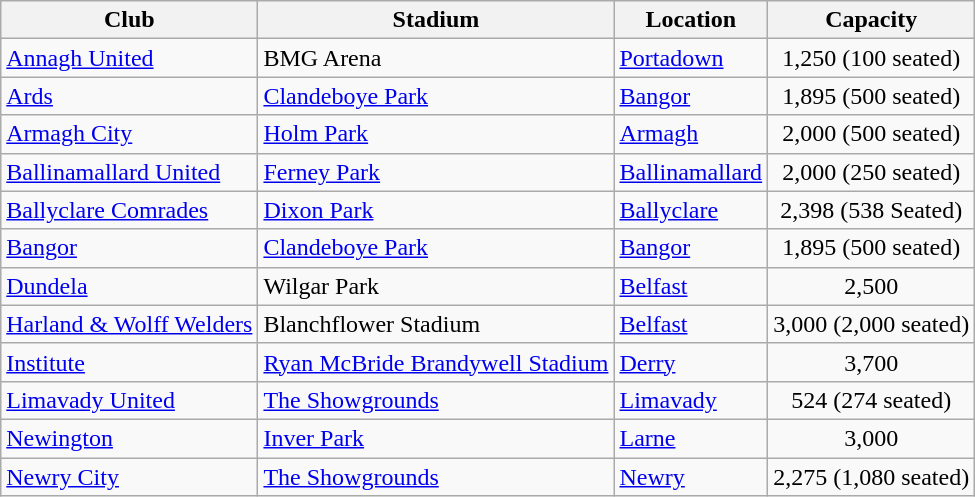<table class="wikitable sortable">
<tr>
<th>Club</th>
<th>Stadium</th>
<th>Location</th>
<th>Capacity</th>
</tr>
<tr>
<td><a href='#'>Annagh United</a></td>
<td>BMG Arena</td>
<td><a href='#'>Portadown</a></td>
<td style="text-align:center;">1,250 (100 seated)</td>
</tr>
<tr>
<td><a href='#'>Ards</a></td>
<td><a href='#'>Clandeboye Park</a></td>
<td><a href='#'>Bangor</a></td>
<td style="text-align:center;">1,895 (500 seated)</td>
</tr>
<tr>
<td><a href='#'>Armagh City</a></td>
<td><a href='#'>Holm Park</a></td>
<td><a href='#'>Armagh</a></td>
<td style="text-align:center;">2,000 (500 seated)</td>
</tr>
<tr>
<td><a href='#'>Ballinamallard United</a></td>
<td><a href='#'>Ferney Park</a></td>
<td><a href='#'>Ballinamallard</a></td>
<td style="text-align:center;">2,000 (250 seated)</td>
</tr>
<tr>
<td><a href='#'>Ballyclare Comrades</a></td>
<td><a href='#'>Dixon Park</a></td>
<td><a href='#'>Ballyclare</a></td>
<td style="text-align:center;">2,398 (538 Seated)</td>
</tr>
<tr>
<td><a href='#'>Bangor</a></td>
<td><a href='#'>Clandeboye Park</a></td>
<td><a href='#'>Bangor</a></td>
<td style="text-align:center;">1,895 (500 seated)</td>
</tr>
<tr>
<td><a href='#'>Dundela</a></td>
<td>Wilgar Park</td>
<td><a href='#'>Belfast</a></td>
<td style="text-align:center;">2,500</td>
</tr>
<tr>
<td><a href='#'>Harland & Wolff Welders</a></td>
<td>Blanchflower Stadium</td>
<td><a href='#'>Belfast</a></td>
<td style="text-align:center;">3,000 (2,000 seated)</td>
</tr>
<tr>
<td><a href='#'>Institute</a></td>
<td><a href='#'>Ryan McBride Brandywell Stadium</a></td>
<td><a href='#'>Derry</a></td>
<td style="text-align:center;">3,700</td>
</tr>
<tr>
<td><a href='#'>Limavady United</a></td>
<td><a href='#'>The Showgrounds</a></td>
<td><a href='#'>Limavady</a></td>
<td style="text-align:center;">524 (274 seated)</td>
</tr>
<tr>
<td><a href='#'>Newington</a></td>
<td><a href='#'>Inver Park</a></td>
<td><a href='#'>Larne</a></td>
<td style="text-align:center;">3,000</td>
</tr>
<tr>
<td><a href='#'>Newry City</a></td>
<td><a href='#'>The Showgrounds</a></td>
<td><a href='#'>Newry</a></td>
<td style="text-align:center;">2,275 (1,080 seated)</td>
</tr>
</table>
